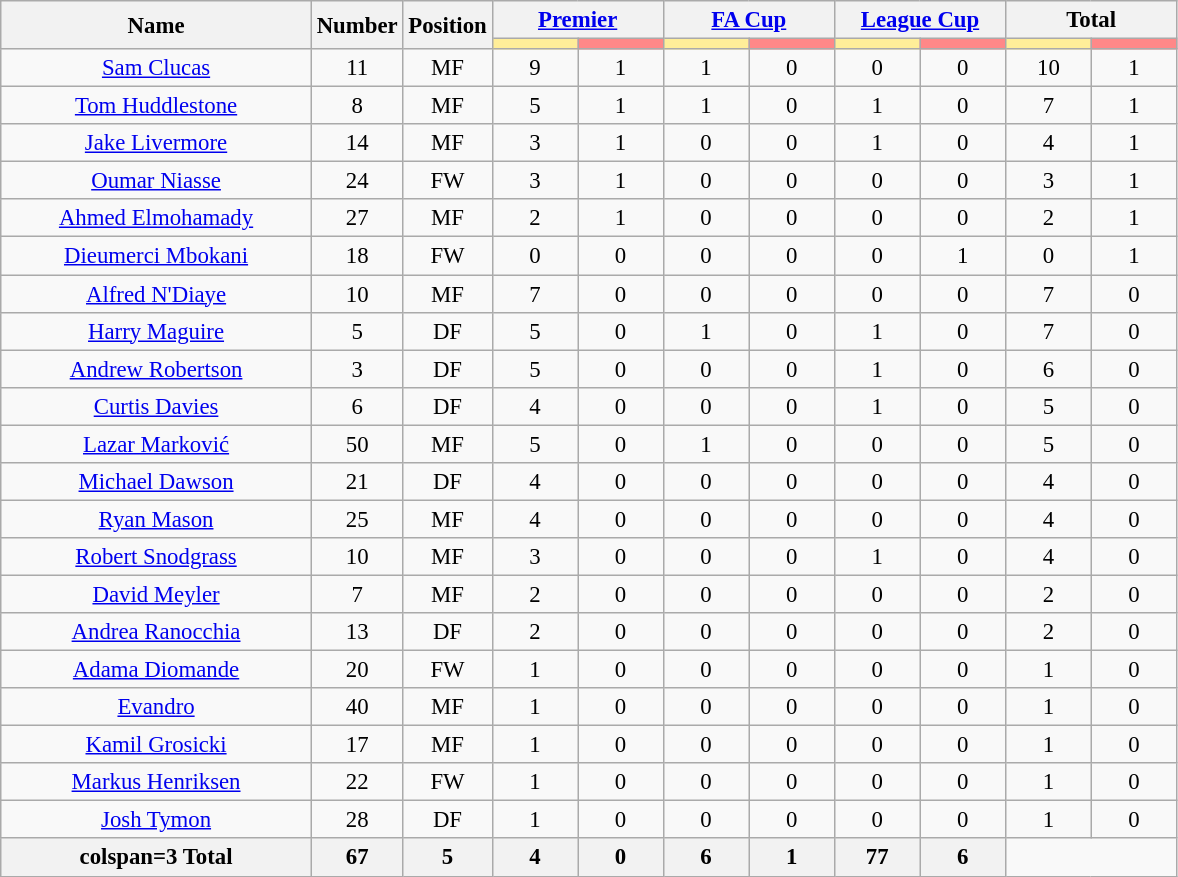<table class="wikitable" style="font-size: 95%; text-align: center;">
<tr>
<th rowspan="2;" style="width:200px;">Name</th>
<th rowspan=2>Number</th>
<th rowspan=2>Position</th>
<th colspan=2><a href='#'>Premier</a></th>
<th colspan=2><a href='#'>FA Cup</a></th>
<th colspan=2><a href='#'>League Cup</a></th>
<th colspan=2>Total</th>
</tr>
<tr>
<th style="width:50px; background:#fe9;"></th>
<th style="width:50px; background:#ff8888;"></th>
<th style="width:50px; background:#fe9;"></th>
<th style="width:50px; background:#ff8888;"></th>
<th style="width:50px; background:#fe9;"></th>
<th style="width:50px; background:#ff8888;"></th>
<th style="width:50px; background:#fe9;"></th>
<th style="width:50px; background:#ff8888;"></th>
</tr>
<tr>
<td> <a href='#'>Sam Clucas</a></td>
<td>11</td>
<td>MF</td>
<td>9</td>
<td>1</td>
<td>1</td>
<td>0</td>
<td>0</td>
<td>0</td>
<td>10</td>
<td>1</td>
</tr>
<tr>
<td> <a href='#'>Tom Huddlestone</a></td>
<td>8</td>
<td>MF</td>
<td>5</td>
<td>1</td>
<td>1</td>
<td>0</td>
<td>1</td>
<td>0</td>
<td>7</td>
<td>1</td>
</tr>
<tr>
<td> <a href='#'>Jake Livermore</a></td>
<td>14</td>
<td>MF</td>
<td>3</td>
<td>1</td>
<td>0</td>
<td>0</td>
<td>1</td>
<td>0</td>
<td>4</td>
<td>1</td>
</tr>
<tr>
<td> <a href='#'>Oumar Niasse</a></td>
<td>24</td>
<td>FW</td>
<td>3</td>
<td>1</td>
<td>0</td>
<td>0</td>
<td>0</td>
<td>0</td>
<td>3</td>
<td>1</td>
</tr>
<tr>
<td> <a href='#'>Ahmed Elmohamady</a></td>
<td>27</td>
<td>MF</td>
<td>2</td>
<td>1</td>
<td>0</td>
<td>0</td>
<td>0</td>
<td>0</td>
<td>2</td>
<td>1</td>
</tr>
<tr>
<td> <a href='#'>Dieumerci Mbokani</a></td>
<td>18</td>
<td>FW</td>
<td>0</td>
<td>0</td>
<td>0</td>
<td>0</td>
<td>0</td>
<td>1</td>
<td>0</td>
<td>1</td>
</tr>
<tr>
<td> <a href='#'>Alfred N'Diaye</a></td>
<td>10</td>
<td>MF</td>
<td>7</td>
<td>0</td>
<td>0</td>
<td>0</td>
<td>0</td>
<td>0</td>
<td>7</td>
<td>0</td>
</tr>
<tr>
<td> <a href='#'>Harry Maguire</a></td>
<td>5</td>
<td>DF</td>
<td>5</td>
<td>0</td>
<td>1</td>
<td>0</td>
<td>1</td>
<td>0</td>
<td>7</td>
<td>0</td>
</tr>
<tr>
<td> <a href='#'>Andrew Robertson</a></td>
<td>3</td>
<td>DF</td>
<td>5</td>
<td>0</td>
<td>0</td>
<td>0</td>
<td>1</td>
<td>0</td>
<td>6</td>
<td>0</td>
</tr>
<tr>
<td> <a href='#'>Curtis Davies</a></td>
<td>6</td>
<td>DF</td>
<td>4</td>
<td>0</td>
<td>0</td>
<td>0</td>
<td>1</td>
<td>0</td>
<td>5</td>
<td>0</td>
</tr>
<tr>
<td> <a href='#'>Lazar Marković</a></td>
<td>50</td>
<td>MF</td>
<td>5</td>
<td>0</td>
<td>1</td>
<td>0</td>
<td>0</td>
<td>0</td>
<td>5</td>
<td>0</td>
</tr>
<tr>
<td> <a href='#'>Michael Dawson</a></td>
<td>21</td>
<td>DF</td>
<td>4</td>
<td>0</td>
<td>0</td>
<td>0</td>
<td>0</td>
<td>0</td>
<td>4</td>
<td>0</td>
</tr>
<tr>
<td> <a href='#'>Ryan Mason</a></td>
<td>25</td>
<td>MF</td>
<td>4</td>
<td>0</td>
<td>0</td>
<td>0</td>
<td>0</td>
<td>0</td>
<td>4</td>
<td>0</td>
</tr>
<tr>
<td> <a href='#'>Robert Snodgrass</a></td>
<td>10</td>
<td>MF</td>
<td>3</td>
<td>0</td>
<td>0</td>
<td>0</td>
<td>1</td>
<td>0</td>
<td>4</td>
<td>0</td>
</tr>
<tr>
<td> <a href='#'>David Meyler</a></td>
<td>7</td>
<td>MF</td>
<td>2</td>
<td>0</td>
<td>0</td>
<td>0</td>
<td>0</td>
<td>0</td>
<td>2</td>
<td>0</td>
</tr>
<tr>
<td> <a href='#'>Andrea Ranocchia</a></td>
<td>13</td>
<td>DF</td>
<td>2</td>
<td>0</td>
<td>0</td>
<td>0</td>
<td>0</td>
<td>0</td>
<td>2</td>
<td>0</td>
</tr>
<tr>
<td> <a href='#'>Adama Diomande</a></td>
<td>20</td>
<td>FW</td>
<td>1</td>
<td>0</td>
<td>0</td>
<td>0</td>
<td>0</td>
<td>0</td>
<td>1</td>
<td>0</td>
</tr>
<tr>
<td> <a href='#'>Evandro</a></td>
<td>40</td>
<td>MF</td>
<td>1</td>
<td>0</td>
<td>0</td>
<td>0</td>
<td>0</td>
<td>0</td>
<td>1</td>
<td>0</td>
</tr>
<tr>
<td> <a href='#'>Kamil Grosicki</a></td>
<td>17</td>
<td>MF</td>
<td>1</td>
<td>0</td>
<td>0</td>
<td>0</td>
<td>0</td>
<td>0</td>
<td>1</td>
<td>0</td>
</tr>
<tr>
<td> <a href='#'>Markus Henriksen</a></td>
<td>22</td>
<td>FW</td>
<td>1</td>
<td>0</td>
<td>0</td>
<td>0</td>
<td>0</td>
<td>0</td>
<td>1</td>
<td>0</td>
</tr>
<tr>
<td> <a href='#'>Josh Tymon</a></td>
<td>28</td>
<td>DF</td>
<td>1</td>
<td>0</td>
<td>0</td>
<td>0</td>
<td>0</td>
<td>0</td>
<td>1</td>
<td>0</td>
</tr>
<tr>
<th>colspan=3 Total</th>
<th>67</th>
<th>5</th>
<th>4</th>
<th>0</th>
<th>6</th>
<th>1</th>
<th>77</th>
<th>6</th>
</tr>
</table>
